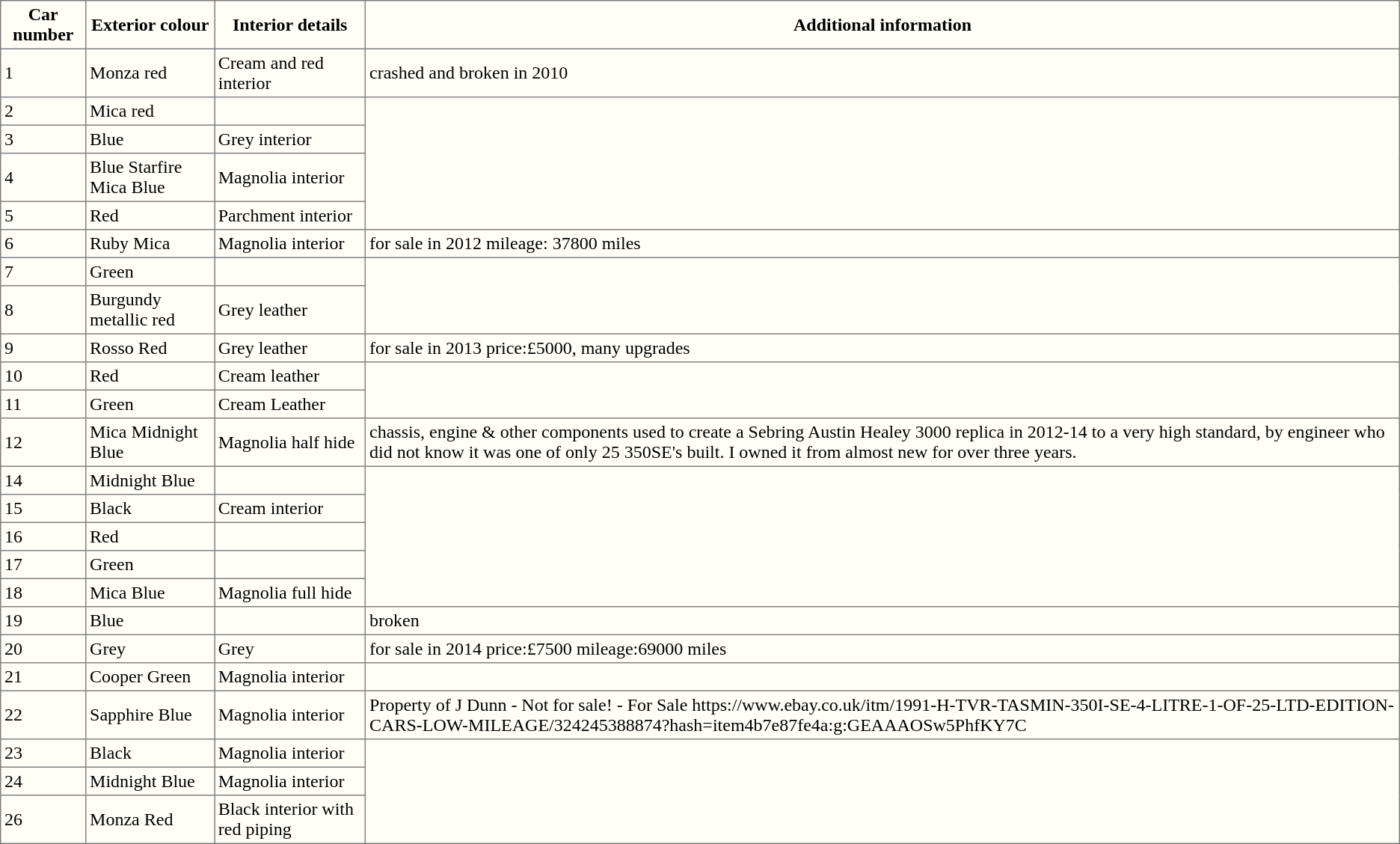<table border="1" cellpadding="3" style="background:#fffff8; margin-left:1em; color:black; border-collapse:collapse;">
<tr>
<th>Car number</th>
<th>Exterior colour</th>
<th>Interior details</th>
<th>Additional information</th>
</tr>
<tr>
<td>1</td>
<td>Monza red</td>
<td>Cream and red interior</td>
<td>crashed and broken in 2010</td>
</tr>
<tr>
<td>2</td>
<td>Mica red</td>
<td></td>
</tr>
<tr>
<td>3</td>
<td>Blue</td>
<td>Grey interior</td>
</tr>
<tr>
<td>4</td>
<td>Blue Starfire Mica Blue</td>
<td>Magnolia interior</td>
</tr>
<tr>
<td>5</td>
<td>Red</td>
<td>Parchment interior</td>
</tr>
<tr>
<td>6</td>
<td>Ruby Mica</td>
<td>Magnolia interior</td>
<td>for sale in 2012 mileage: 37800 miles</td>
</tr>
<tr>
<td>7</td>
<td>Green</td>
<td></td>
</tr>
<tr>
<td>8</td>
<td>Burgundy metallic red</td>
<td>Grey leather</td>
</tr>
<tr>
<td>9</td>
<td>Rosso Red</td>
<td>Grey leather</td>
<td>for sale in 2013 price:£5000, many upgrades</td>
</tr>
<tr>
<td>10</td>
<td>Red</td>
<td>Cream leather</td>
</tr>
<tr>
<td>11</td>
<td>Green</td>
<td>Cream Leather</td>
</tr>
<tr>
<td>12</td>
<td>Mica Midnight Blue</td>
<td>Magnolia half hide</td>
<td>chassis, engine & other components used to create a Sebring Austin Healey 3000 replica in 2012-14 to a very high standard, by engineer who did not know it was one of only 25 350SE's built.  I owned it from almost new for over three years.</td>
</tr>
<tr Converted to an Austin healey 3000 replica, mechanically reconditioned body disposed of. Source TVR wedge facebook group.>
<td>14</td>
<td>Midnight Blue</td>
<td></td>
</tr>
<tr>
<td>15</td>
<td>Black</td>
<td>Cream interior</td>
</tr>
<tr>
<td>16</td>
<td>Red</td>
<td></td>
</tr>
<tr>
<td>17</td>
<td>Green</td>
<td></td>
</tr>
<tr>
<td>18</td>
<td>Mica Blue</td>
<td>Magnolia full hide</td>
</tr>
<tr>
<td>19</td>
<td>Blue</td>
<td></td>
<td>broken</td>
</tr>
<tr>
<td>20</td>
<td>Grey</td>
<td>Grey</td>
<td>for sale in 2014 price:£7500 mileage:69000 miles</td>
</tr>
<tr>
<td>21</td>
<td>Cooper Green</td>
<td>Magnolia interior</td>
</tr>
<tr>
<td>22</td>
<td>Sapphire Blue</td>
<td>Magnolia interior</td>
<td>Property of J Dunn - Not for sale!  - For Sale https://www.ebay.co.uk/itm/1991-H-TVR-TASMIN-350I-SE-4-LITRE-1-OF-25-LTD-EDITION-CARS-LOW-MILEAGE/324245388874?hash=item4b7e87fe4a:g:GEAAAOSw5PhfKY7C</td>
</tr>
<tr>
<td>23</td>
<td>Black</td>
<td>Magnolia interior</td>
</tr>
<tr>
<td>24</td>
<td>Midnight Blue</td>
<td>Magnolia interior</td>
</tr>
<tr>
<td>26</td>
<td>Monza Red</td>
<td>Black interior with red piping</td>
</tr>
</table>
